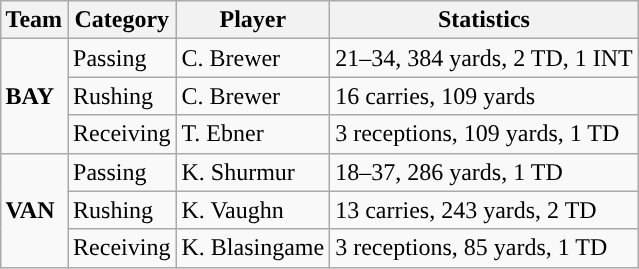<table class="wikitable" style="float: right;">
<tr>
<th>Team</th>
<th>Category</th>
<th>Player</th>
<th>Statistics</th>
</tr>
<tr>
<td rowspan=3><strong>BAY</strong></td>
<td>Passing</td>
<td>C. Brewer</td>
<td>21–34, 384 yards, 2 TD, 1 INT</td>
</tr>
<tr>
<td>Rushing</td>
<td>C. Brewer</td>
<td>16 carries, 109 yards</td>
</tr>
<tr>
<td>Receiving</td>
<td>T. Ebner</td>
<td>3 receptions, 109 yards, 1 TD</td>
</tr>
<tr>
<td rowspan=3><strong>VAN</strong></td>
<td>Passing</td>
<td>K. Shurmur</td>
<td>18–37, 286 yards, 1 TD</td>
</tr>
<tr>
<td>Rushing</td>
<td>K. Vaughn</td>
<td>13 carries, 243 yards, 2 TD</td>
</tr>
<tr>
<td>Receiving</td>
<td>K. Blasingame</td>
<td>3 receptions, 85 yards, 1 TD</td>
</tr>
</table>
